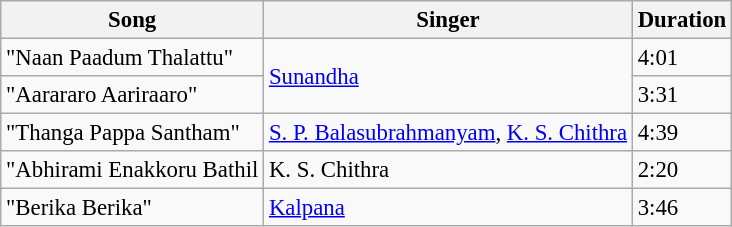<table class="wikitable" style="font-size:95%;">
<tr>
<th>Song</th>
<th>Singer</th>
<th>Duration</th>
</tr>
<tr>
<td>"Naan Paadum Thalattu"</td>
<td rowspan=2><a href='#'>Sunandha</a></td>
<td>4:01</td>
</tr>
<tr>
<td>"Aarararo Aariraaro"</td>
<td>3:31</td>
</tr>
<tr>
<td>"Thanga Pappa Santham"</td>
<td><a href='#'>S. P. Balasubrahmanyam</a>, <a href='#'>K. S. Chithra</a></td>
<td>4:39</td>
</tr>
<tr>
<td>"Abhirami Enakkoru Bathil</td>
<td>K. S. Chithra</td>
<td>2:20</td>
</tr>
<tr>
<td>"Berika Berika"</td>
<td><a href='#'>Kalpana</a></td>
<td>3:46</td>
</tr>
</table>
